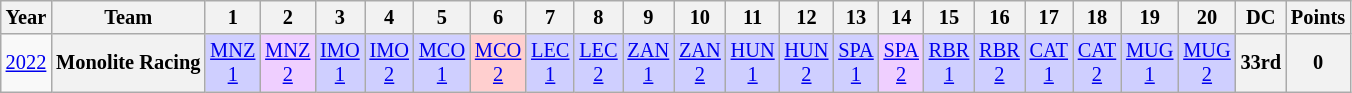<table class="wikitable" style="text-align:center; font-size:85%">
<tr>
<th>Year</th>
<th>Team</th>
<th>1</th>
<th>2</th>
<th>3</th>
<th>4</th>
<th>5</th>
<th>6</th>
<th>7</th>
<th>8</th>
<th>9</th>
<th>10</th>
<th>11</th>
<th>12</th>
<th>13</th>
<th>14</th>
<th>15</th>
<th>16</th>
<th>17</th>
<th>18</th>
<th>19</th>
<th>20</th>
<th>DC</th>
<th>Points</th>
</tr>
<tr>
<td><a href='#'>2022</a></td>
<th nowrap>Monolite Racing</th>
<td style="background:#CFCFFF;"><a href='#'>MNZ<br>1</a><br></td>
<td style="background:#EFCFFF;"><a href='#'>MNZ<br>2</a><br></td>
<td style="background:#CFCFFF;"><a href='#'>IMO<br>1</a><br></td>
<td style="background:#CFCFFF;"><a href='#'>IMO<br>2</a><br></td>
<td style="background:#CFCFFF;"><a href='#'>MCO<br>1</a><br></td>
<td style="background:#FFCFCF;"><a href='#'>MCO<br>2</a><br></td>
<td style="background:#CFCFFF;"><a href='#'>LEC<br>1</a><br></td>
<td style="background:#CFCFFF;"><a href='#'>LEC<br>2</a><br></td>
<td style="background:#CFCFFF;"><a href='#'>ZAN<br>1</a><br></td>
<td style="background:#CFCFFF;"><a href='#'>ZAN<br>2</a><br></td>
<td style="background:#CFCFFF;"><a href='#'>HUN<br>1</a><br></td>
<td style="background:#CFCFFF;"><a href='#'>HUN<br>2</a><br></td>
<td style="background:#CFCFFF;"><a href='#'>SPA<br>1</a><br></td>
<td style="background:#EFCFFF;"><a href='#'>SPA<br>2</a><br></td>
<td style="background:#CFCFFF;"><a href='#'>RBR<br>1</a><br></td>
<td style="background:#CFCFFF;"><a href='#'>RBR<br>2</a><br></td>
<td style="background:#CFCFFF;"><a href='#'>CAT<br>1</a><br></td>
<td style="background:#CFCFFF;"><a href='#'>CAT<br>2</a><br></td>
<td style="background:#CFCFFF;"><a href='#'>MUG<br>1</a><br></td>
<td style="background:#CFCFFF;"><a href='#'>MUG<br>2</a><br></td>
<th>33rd</th>
<th>0</th>
</tr>
</table>
